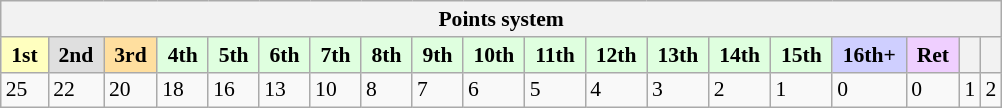<table class="wikitable" style="font-size:90%;">
<tr>
<th colspan="19">Points system</th>
</tr>
<tr>
<td style="background:#ffffbf;"> <strong>1st</strong> </td>
<td style="background:#dfdfdf;"> <strong>2nd</strong> </td>
<td style="background:#ffdf9f;"> <strong>3rd</strong> </td>
<td style="background:#dfffdf;"> <strong>4th</strong> </td>
<td style="background:#dfffdf;"> <strong>5th</strong> </td>
<td style="background:#dfffdf;"> <strong>6th</strong> </td>
<td style="background:#dfffdf;"> <strong>7th</strong> </td>
<td style="background:#dfffdf;"> <strong>8th</strong> </td>
<td style="background:#dfffdf;"> <strong>9th</strong> </td>
<td style="background:#dfffdf;"> <strong>10th</strong> </td>
<td style="background:#dfffdf;"> <strong>11th</strong> </td>
<td style="background:#dfffdf;"> <strong>12th</strong> </td>
<td style="background:#dfffdf;"> <strong>13th</strong> </td>
<td style="background:#dfffdf;"> <strong>14th</strong> </td>
<td style="background:#dfffdf;"> <strong>15th</strong> </td>
<td style="background:#CFCFFF;"> <strong>16th+</strong> </td>
<td style="background:#efcfff;"> <strong>Ret</strong> </td>
<th></th>
<th></th>
</tr>
<tr>
<td>25</td>
<td>22</td>
<td>20</td>
<td>18</td>
<td>16</td>
<td>13</td>
<td>10</td>
<td>8</td>
<td>7</td>
<td>6</td>
<td>5</td>
<td>4</td>
<td>3</td>
<td>2</td>
<td>1</td>
<td>0</td>
<td>0</td>
<td>1</td>
<td>2</td>
</tr>
</table>
